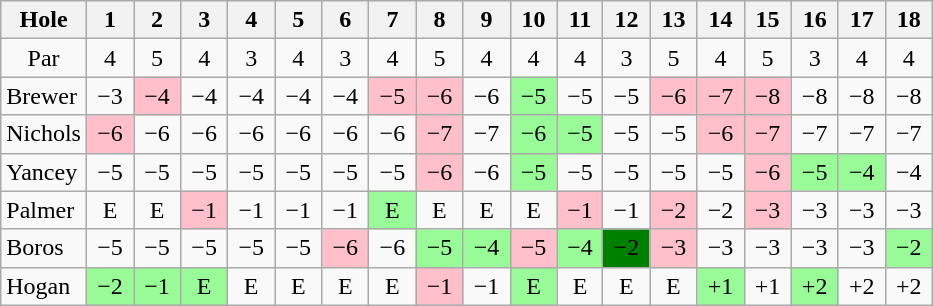<table class="wikitable" style="text-align:center">
<tr>
<th>Hole</th>
<th>  1  </th>
<th>  2  </th>
<th>  3  </th>
<th>  4  </th>
<th>  5  </th>
<th>  6  </th>
<th>  7  </th>
<th>  8  </th>
<th>  9  </th>
<th> 10 </th>
<th> 11 </th>
<th> 12 </th>
<th> 13 </th>
<th> 14 </th>
<th> 15 </th>
<th> 16 </th>
<th> 17 </th>
<th> 18 </th>
</tr>
<tr>
<td>Par</td>
<td>4</td>
<td>5</td>
<td>4</td>
<td>3</td>
<td>4</td>
<td>3</td>
<td>4</td>
<td>5</td>
<td>4</td>
<td>4</td>
<td>4</td>
<td>3</td>
<td>5</td>
<td>4</td>
<td>5</td>
<td>3</td>
<td>4</td>
<td>4</td>
</tr>
<tr>
<td align=left> Brewer</td>
<td>−3</td>
<td style="background: Pink;">−4</td>
<td>−4</td>
<td>−4</td>
<td>−4</td>
<td>−4</td>
<td style="background: Pink;">−5</td>
<td style="background: Pink;">−6</td>
<td>−6</td>
<td style="background: PaleGreen;">−5</td>
<td>−5</td>
<td>−5</td>
<td style="background: Pink;">−6</td>
<td style="background: Pink;">−7</td>
<td style="background: Pink;">−8</td>
<td>−8</td>
<td>−8</td>
<td>−8</td>
</tr>
<tr>
<td align=left> Nichols</td>
<td style="background: Pink;">−6</td>
<td>−6</td>
<td>−6</td>
<td>−6</td>
<td>−6</td>
<td>−6</td>
<td>−6</td>
<td style="background: Pink;">−7</td>
<td>−7</td>
<td style="background: PaleGreen;">−6</td>
<td style="background: PaleGreen;">−5</td>
<td>−5</td>
<td>−5</td>
<td style="background: Pink;">−6</td>
<td style="background: Pink;">−7</td>
<td>−7</td>
<td>−7</td>
<td>−7</td>
</tr>
<tr>
<td align=left> Yancey</td>
<td>−5</td>
<td>−5</td>
<td>−5</td>
<td>−5</td>
<td>−5</td>
<td>−5</td>
<td>−5</td>
<td style="background: Pink;">−6</td>
<td>−6</td>
<td style="background: PaleGreen;">−5</td>
<td>−5</td>
<td>−5</td>
<td>−5</td>
<td>−5</td>
<td style="background: Pink;">−6</td>
<td style="background: PaleGreen;">−5</td>
<td style="background: PaleGreen;">−4</td>
<td>−4</td>
</tr>
<tr>
<td align=left> Palmer</td>
<td>E</td>
<td>E</td>
<td style="background: Pink;">−1</td>
<td>−1</td>
<td>−1</td>
<td>−1</td>
<td style="background: PaleGreen;">E</td>
<td>E</td>
<td>E</td>
<td>E</td>
<td style="background: Pink;">−1</td>
<td>−1</td>
<td style="background: Pink;">−2</td>
<td>−2</td>
<td style="background: Pink;">−3</td>
<td>−3</td>
<td>−3</td>
<td>−3</td>
</tr>
<tr>
<td align=left> Boros</td>
<td>−5</td>
<td>−5</td>
<td>−5</td>
<td>−5</td>
<td>−5</td>
<td style="background: Pink;">−6</td>
<td>−6</td>
<td style="background: PaleGreen;">−5</td>
<td style="background: PaleGreen;">−4</td>
<td style="background: Pink;">−5</td>
<td style="background: PaleGreen;">−4</td>
<td style="background: Green;">−2</td>
<td style="background: Pink;">−3</td>
<td>−3</td>
<td>−3</td>
<td>−3</td>
<td>−3</td>
<td style="background: PaleGreen;">−2</td>
</tr>
<tr>
<td align=left> Hogan</td>
<td style="background: PaleGreen;">−2</td>
<td style="background: PaleGreen;">−1</td>
<td style="background: PaleGreen;">E</td>
<td>E</td>
<td>E</td>
<td>E</td>
<td>E</td>
<td style="background: Pink;">−1</td>
<td>−1</td>
<td style="background: PaleGreen;">E</td>
<td>E</td>
<td>E</td>
<td>E</td>
<td style="background: PaleGreen;">+1</td>
<td>+1</td>
<td style="background: PaleGreen;">+2</td>
<td>+2</td>
<td>+2</td>
</tr>
</table>
